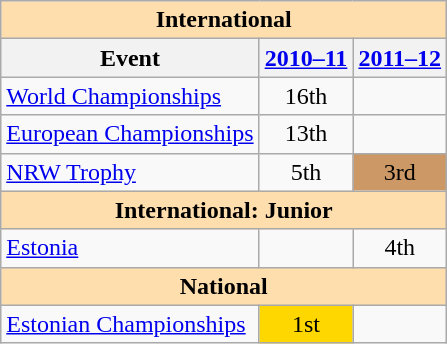<table class="wikitable" style="text-align:center">
<tr>
<th style="background-color: #ffdead; " colspan=3 align=center><strong>International</strong></th>
</tr>
<tr>
<th>Event</th>
<th><a href='#'>2010–11</a></th>
<th><a href='#'>2011–12</a></th>
</tr>
<tr>
<td align=left><a href='#'>World Championships</a></td>
<td>16th</td>
<td></td>
</tr>
<tr>
<td align=left><a href='#'>European Championships</a></td>
<td>13th</td>
<td></td>
</tr>
<tr>
<td align=left><a href='#'>NRW Trophy</a></td>
<td>5th</td>
<td bgcolor=cc9966>3rd</td>
</tr>
<tr>
<th style="background-color: #ffdead; " colspan=3 align=center><strong>International: Junior</strong></th>
</tr>
<tr>
<td align=left> <a href='#'>Estonia</a></td>
<td></td>
<td>4th</td>
</tr>
<tr>
<th style="background-color: #ffdead; " colspan=3 align=center><strong>National</strong></th>
</tr>
<tr>
<td align=left><a href='#'>Estonian Championships</a></td>
<td bgcolor=gold>1st</td>
<td></td>
</tr>
</table>
